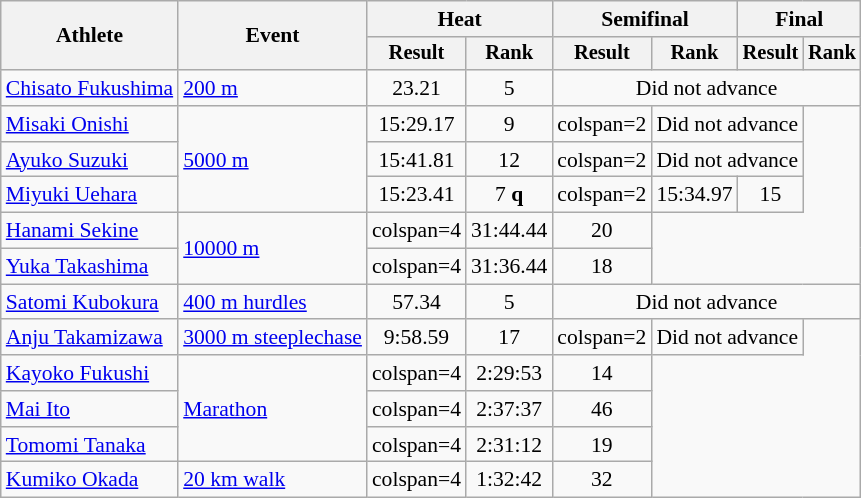<table class="wikitable" style="font-size:90%">
<tr>
<th rowspan="2">Athlete</th>
<th rowspan="2">Event</th>
<th colspan="2">Heat</th>
<th colspan="2">Semifinal</th>
<th colspan="2">Final</th>
</tr>
<tr style="font-size:95%">
<th>Result</th>
<th>Rank</th>
<th>Result</th>
<th>Rank</th>
<th>Result</th>
<th>Rank</th>
</tr>
<tr align=center>
<td align=left><a href='#'>Chisato Fukushima</a></td>
<td align=left><a href='#'>200 m</a></td>
<td>23.21</td>
<td>5</td>
<td colspan=4>Did not advance</td>
</tr>
<tr align=center>
<td align=left><a href='#'>Misaki Onishi</a></td>
<td align=left rowspan=3><a href='#'>5000 m</a></td>
<td>15:29.17</td>
<td>9</td>
<td>colspan=2 </td>
<td colspan=2>Did not advance</td>
</tr>
<tr align=center>
<td align=left><a href='#'>Ayuko Suzuki</a></td>
<td>15:41.81</td>
<td>12</td>
<td>colspan=2 </td>
<td colspan=2>Did not advance</td>
</tr>
<tr align=center>
<td align=left><a href='#'>Miyuki Uehara</a></td>
<td>15:23.41</td>
<td>7 <strong>q</strong></td>
<td>colspan=2 </td>
<td>15:34.97</td>
<td>15</td>
</tr>
<tr align=center>
<td align=left><a href='#'>Hanami Sekine</a></td>
<td align=left rowspan=2><a href='#'>10000 m</a></td>
<td>colspan=4 </td>
<td>31:44.44</td>
<td>20</td>
</tr>
<tr align=center>
<td align=left><a href='#'>Yuka Takashima</a></td>
<td>colspan=4 </td>
<td>31:36.44</td>
<td>18</td>
</tr>
<tr align=center>
<td align=left><a href='#'>Satomi Kubokura</a></td>
<td align=left><a href='#'>400 m hurdles</a></td>
<td>57.34</td>
<td>5</td>
<td colspan=4>Did not advance</td>
</tr>
<tr align=center>
<td align=left><a href='#'>Anju Takamizawa</a></td>
<td align=left><a href='#'>3000 m steeplechase</a></td>
<td>9:58.59</td>
<td>17</td>
<td>colspan=2 </td>
<td colspan=2>Did not advance</td>
</tr>
<tr align=center>
<td align=left><a href='#'>Kayoko Fukushi</a></td>
<td align=left rowspan=3><a href='#'>Marathon</a></td>
<td>colspan=4 </td>
<td>2:29:53</td>
<td>14</td>
</tr>
<tr align=center>
<td align=left><a href='#'>Mai Ito</a></td>
<td>colspan=4 </td>
<td>2:37:37</td>
<td>46</td>
</tr>
<tr align=center>
<td align=left><a href='#'>Tomomi Tanaka</a></td>
<td>colspan=4 </td>
<td>2:31:12</td>
<td>19</td>
</tr>
<tr align=center>
<td align=left><a href='#'>Kumiko Okada</a></td>
<td align=left><a href='#'>20 km walk</a></td>
<td>colspan=4 </td>
<td>1:32:42</td>
<td>32</td>
</tr>
</table>
